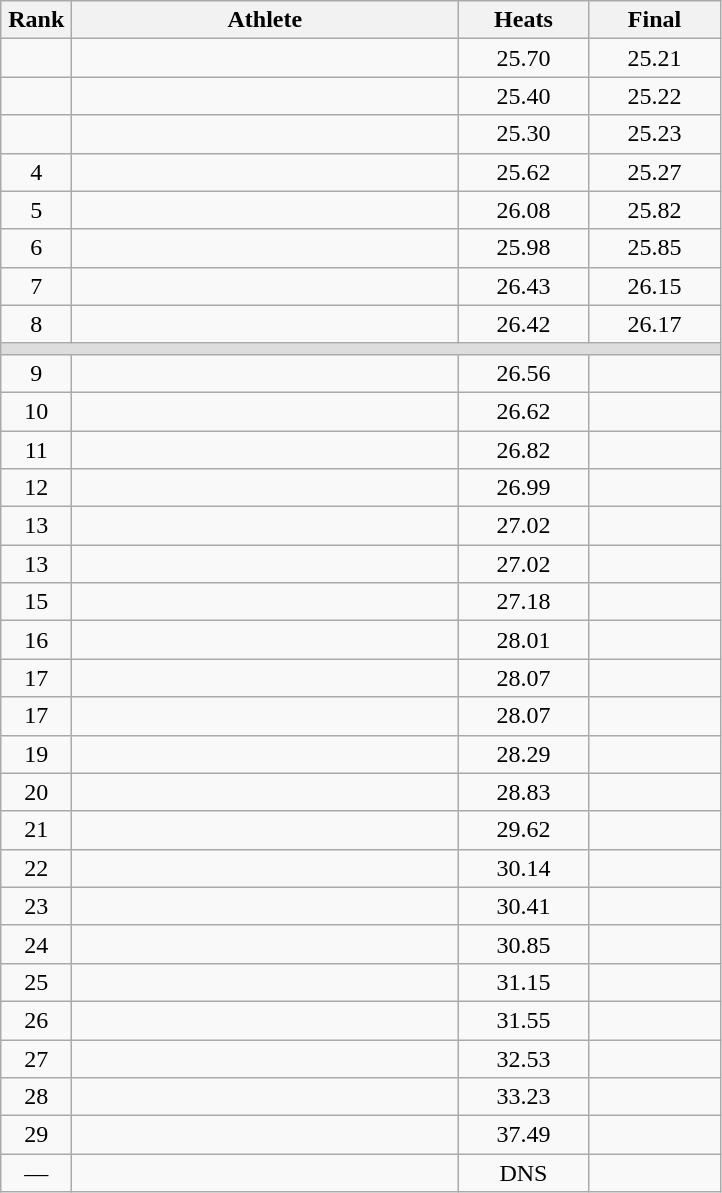<table class=wikitable style="text-align:center">
<tr>
<th width=40>Rank</th>
<th width=250>Athlete</th>
<th width=80>Heats</th>
<th width=80>Final</th>
</tr>
<tr>
<td></td>
<td align=left></td>
<td>25.70</td>
<td>25.21</td>
</tr>
<tr>
<td></td>
<td align=left></td>
<td>25.40</td>
<td>25.22</td>
</tr>
<tr>
<td></td>
<td align=left></td>
<td>25.30</td>
<td>25.23</td>
</tr>
<tr>
<td>4</td>
<td align=left></td>
<td>25.62</td>
<td>25.27</td>
</tr>
<tr>
<td>5</td>
<td align=left></td>
<td>26.08</td>
<td>25.82</td>
</tr>
<tr>
<td>6</td>
<td align=left></td>
<td>25.98</td>
<td>25.85</td>
</tr>
<tr>
<td>7</td>
<td align=left></td>
<td>26.43</td>
<td>26.15</td>
</tr>
<tr>
<td>8</td>
<td align=left></td>
<td>26.42</td>
<td>26.17</td>
</tr>
<tr bgcolor=#DDDDDD>
<td colspan=4></td>
</tr>
<tr>
<td>9</td>
<td align=left></td>
<td>26.56</td>
<td></td>
</tr>
<tr>
<td>10</td>
<td align=left></td>
<td>26.62</td>
<td></td>
</tr>
<tr>
<td>11</td>
<td align=left></td>
<td>26.82</td>
<td></td>
</tr>
<tr>
<td>12</td>
<td align=left></td>
<td>26.99</td>
<td></td>
</tr>
<tr>
<td>13</td>
<td align=left></td>
<td>27.02</td>
<td></td>
</tr>
<tr>
<td>13</td>
<td align=left></td>
<td>27.02</td>
<td></td>
</tr>
<tr>
<td>15</td>
<td align=left></td>
<td>27.18</td>
<td></td>
</tr>
<tr>
<td>16</td>
<td align=left></td>
<td>28.01</td>
<td></td>
</tr>
<tr>
<td>17</td>
<td align=left></td>
<td>28.07</td>
<td></td>
</tr>
<tr>
<td>17</td>
<td align=left></td>
<td>28.07</td>
<td></td>
</tr>
<tr>
<td>19</td>
<td align=left></td>
<td>28.29</td>
<td></td>
</tr>
<tr>
<td>20</td>
<td align=left></td>
<td>28.83</td>
<td></td>
</tr>
<tr>
<td>21</td>
<td align=left></td>
<td>29.62</td>
<td></td>
</tr>
<tr>
<td>22</td>
<td align=left></td>
<td>30.14</td>
<td></td>
</tr>
<tr>
<td>23</td>
<td align=left></td>
<td>30.41</td>
<td></td>
</tr>
<tr>
<td>24</td>
<td align=left></td>
<td>30.85</td>
<td></td>
</tr>
<tr>
<td>25</td>
<td align=left></td>
<td>31.15</td>
<td></td>
</tr>
<tr>
<td>26</td>
<td align=left></td>
<td>31.55</td>
<td></td>
</tr>
<tr>
<td>27</td>
<td align=left></td>
<td>32.53</td>
<td></td>
</tr>
<tr>
<td>28</td>
<td align=left></td>
<td>33.23</td>
<td></td>
</tr>
<tr>
<td>29</td>
<td align=left></td>
<td>37.49</td>
<td></td>
</tr>
<tr>
<td>—</td>
<td align=left></td>
<td>DNS</td>
<td></td>
</tr>
</table>
